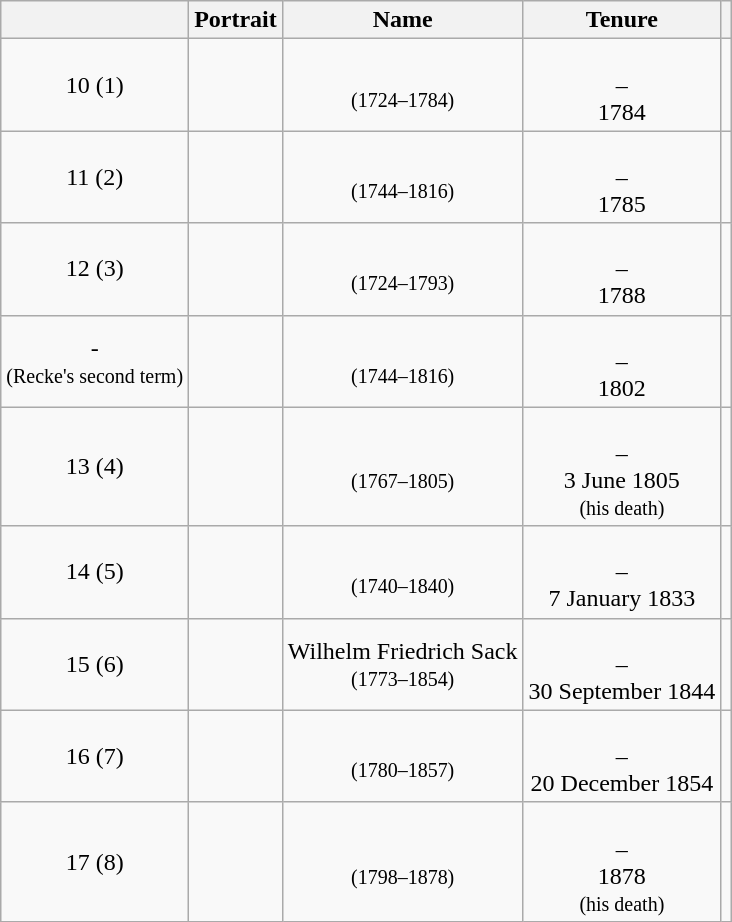<table class="wikitable sortable" style="text-align: center;">
<tr>
<th></th>
<th>Portrait</th>
<th>Name</th>
<th>Tenure</th>
<th></th>
</tr>
<tr>
<td>10 (1)</td>
<td></td>
<td><br><small>(1724–1784)</small></td>
<td><br>–<br>1784</td>
<td></td>
</tr>
<tr>
<td>11 (2)</td>
<td></td>
<td><br><small>(1744–1816)</small></td>
<td><br>–<br>1785</td>
<td></td>
</tr>
<tr>
<td>12 (3)</td>
<td></td>
<td><br><small>(1724–1793)</small></td>
<td><br>–<br>1788</td>
<td></td>
</tr>
<tr>
<td>-<br><small>(Recke's second term)</small></td>
<td></td>
<td><br><small>(1744–1816)</small></td>
<td><br>–<br>1802</td>
<td></td>
</tr>
<tr>
<td>13 (4)</td>
<td></td>
<td><br><small>(1767–1805)</small></td>
<td><br>–<br>3 June 1805<br><small>(his death)</small></td>
<td></td>
</tr>
<tr>
<td>14 (5)</td>
<td></td>
<td><br><small>(1740–1840)</small></td>
<td><br>–<br>7 January 1833</td>
<td></td>
</tr>
<tr>
<td>15 (6)</td>
<td></td>
<td>Wilhelm Friedrich Sack<br><small>(1773–1854)</small><br></td>
<td><br>–<br>30 September 1844</td>
<td></td>
</tr>
<tr>
<td>16 (7)</td>
<td></td>
<td><br><small>(1780–1857)</small></td>
<td><br>–<br>20 December 1854</td>
<td></td>
</tr>
<tr>
<td>17 (8)</td>
<td></td>
<td><br><small>(1798–1878)</small></td>
<td><br>–<br>1878<br><small>(his death)</small></td>
<td></td>
</tr>
</table>
